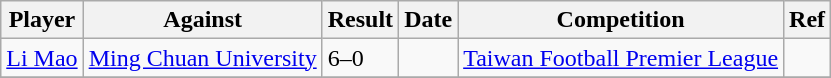<table class="wikitable">
<tr>
<th>Player</th>
<th>Against</th>
<th>Result</th>
<th>Date</th>
<th>Competition</th>
<th>Ref</th>
</tr>
<tr>
<td> <a href='#'>Li Mao</a></td>
<td><a href='#'>Ming Chuan University</a></td>
<td>6–0</td>
<td></td>
<td><a href='#'>Taiwan Football Premier League</a></td>
<td></td>
</tr>
<tr>
</tr>
</table>
